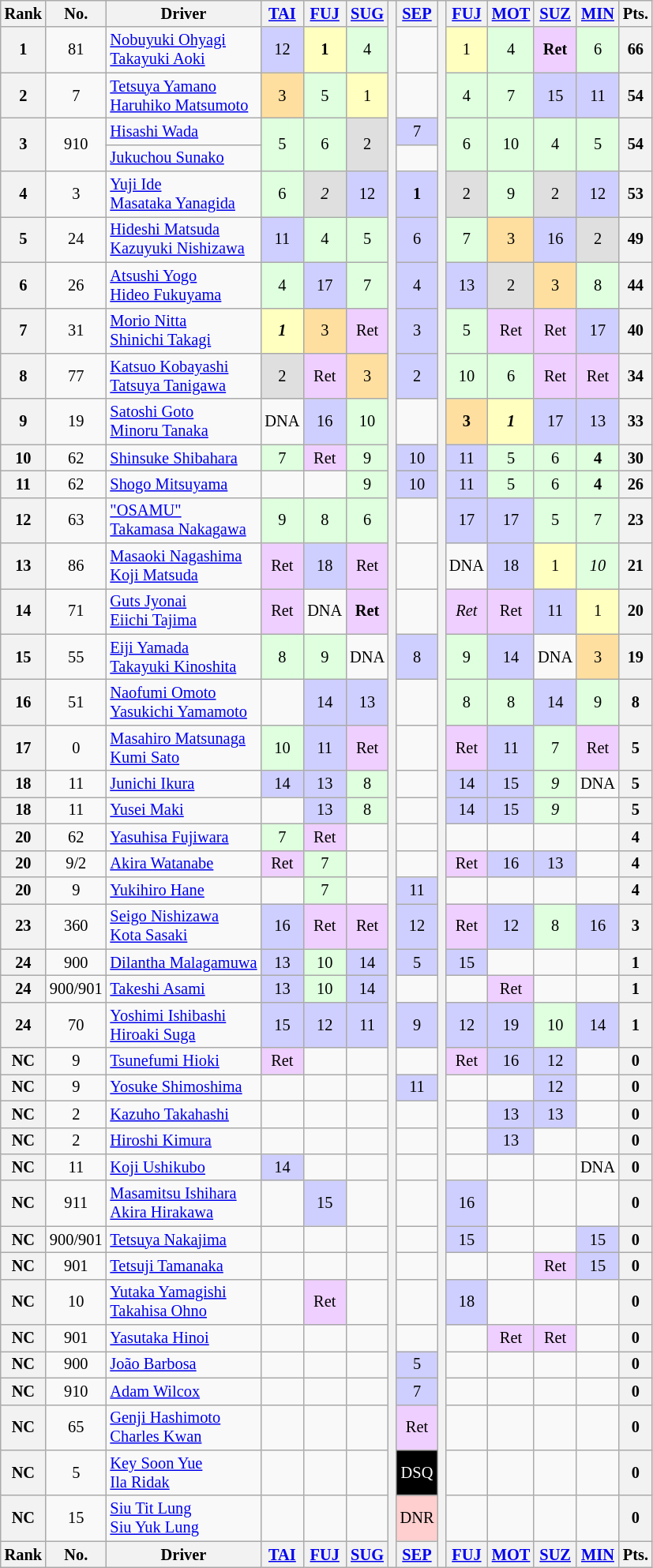<table class="wikitable" style="font-size:85%; text-align:center">
<tr style="background:#f9f9f9" valign="top">
<th valign="middle">Rank</th>
<th valign="middle">No.</th>
<th valign="middle" class="unsortable">Driver</th>
<th data-sort-type="number"><a href='#'>TAI</a><br></th>
<th data-sort-type="number"><a href='#'>FUJ</a><br></th>
<th data-sort-type="number"><a href='#'>SUG</a><br></th>
<th rowspan="44"></th>
<th><a href='#'>SEP</a><br></th>
<th rowspan="44"></th>
<th data-sort-type="number"><a href='#'>FUJ</a><br></th>
<th data-sort-type="number"><a href='#'>MOT</a><br></th>
<th data-sort-type="number"><a href='#'>SUZ</a><br></th>
<th data-sort-type="number"><a href='#'>MIN</a><br></th>
<th data-sort-type="number">Pts.</th>
</tr>
<tr>
<th>1</th>
<td>81</td>
<td align="left"> <a href='#'>Nobuyuki Ohyagi</a><br> <a href='#'>Takayuki Aoki</a></td>
<td bgcolor="#CFCFFF">12</td>
<td bgcolor="#FFFFBF"><strong>1</strong></td>
<td bgcolor="#DFFFDF">4</td>
<td></td>
<td bgcolor="#FFFFBF">1</td>
<td bgcolor="#DFFFDF">4</td>
<td bgcolor="#EFCFFF"><strong>Ret</strong></td>
<td bgcolor="#DFFFDF">6</td>
<th>66</th>
</tr>
<tr>
<th>2</th>
<td>7</td>
<td align="left"> <a href='#'>Tetsuya Yamano</a><br> <a href='#'>Haruhiko Matsumoto</a></td>
<td bgcolor="#FFDF9F">3</td>
<td bgcolor="#DFFFDF">5</td>
<td bgcolor="#FFFFBF">1</td>
<td></td>
<td bgcolor="#DFFFDF">4</td>
<td bgcolor="#DFFFDF">7</td>
<td bgcolor="#CFCFFF">15</td>
<td bgcolor="#CFCFFF">11</td>
<th>54</th>
</tr>
<tr>
<th rowspan="2">3</th>
<td rowspan="2">910</td>
<td align="left"> <a href='#'>Hisashi Wada</a></td>
<td rowspan="2" bgcolor="#DFFFDF">5</td>
<td rowspan="2" bgcolor="#DFFFDF">6</td>
<td rowspan="2" bgcolor="#DFDFDF">2</td>
<td bgcolor="#CFCFFF">7</td>
<td rowspan="2" bgcolor="#DFFFDF">6</td>
<td rowspan="2" bgcolor="#DFFFDF">10</td>
<td rowspan="2" bgcolor="#DFFFDF">4</td>
<td rowspan="2" bgcolor="#DFFFDF">5</td>
<th rowspan="2">54</th>
</tr>
<tr>
<td align="left"> <a href='#'>Jukuchou Sunako</a></td>
<td></td>
</tr>
<tr>
<th>4</th>
<td>3</td>
<td align="left"> <a href='#'>Yuji Ide</a><br> <a href='#'>Masataka Yanagida</a></td>
<td bgcolor="#DFFFDF">6</td>
<td bgcolor="#DFDFDF"><em>2</em></td>
<td bgcolor="#CFCFFF">12</td>
<td bgcolor="#CFCFFF"><strong>1</strong></td>
<td bgcolor="#DFDFDF">2</td>
<td bgcolor="#DFFFDF">9</td>
<td bgcolor="#DFDFDF">2</td>
<td bgcolor="#CFCFFF">12</td>
<th>53</th>
</tr>
<tr>
<th>5</th>
<td>24</td>
<td align="left"> <a href='#'>Hideshi Matsuda</a><br> <a href='#'>Kazuyuki Nishizawa</a></td>
<td bgcolor="#CFCFFF">11</td>
<td bgcolor="#DFFFDF">4</td>
<td bgcolor="#DFFFDF">5</td>
<td bgcolor="#CFCFFF">6</td>
<td bgcolor="#DFFFDF">7</td>
<td bgcolor="#FFDF9F">3</td>
<td bgcolor="#CFCFFF">16</td>
<td bgcolor="#DFDFDF">2</td>
<th>49</th>
</tr>
<tr>
<th>6</th>
<td>26</td>
<td align="left"> <a href='#'>Atsushi Yogo</a><br> <a href='#'>Hideo Fukuyama</a></td>
<td bgcolor="#DFFFDF">4</td>
<td bgcolor="#CFCFFF">17</td>
<td bgcolor="#DFFFDF">7</td>
<td bgcolor="#CFCFFF">4</td>
<td bgcolor="#CFCFFF">13</td>
<td bgcolor="#DFDFDF">2</td>
<td bgcolor="#FFDF9F">3</td>
<td bgcolor="#DFFFDF">8</td>
<th>44</th>
</tr>
<tr>
<th>7</th>
<td>31</td>
<td align="left"> <a href='#'>Morio Nitta</a><br> <a href='#'>Shinichi Takagi</a></td>
<td bgcolor="#FFFFBF"><strong><em>1</em></strong></td>
<td bgcolor="#FFDF9F">3</td>
<td bgcolor="#EFCFFF">Ret</td>
<td bgcolor="#CFCFFF">3</td>
<td bgcolor="#DFFFDF">5</td>
<td bgcolor="#EFCFFF">Ret</td>
<td bgcolor="#EFCFFF">Ret</td>
<td bgcolor="#CFCFFF">17</td>
<th>40</th>
</tr>
<tr>
<th>8</th>
<td>77</td>
<td align="left"> <a href='#'>Katsuo Kobayashi</a><br> <a href='#'>Tatsuya Tanigawa</a></td>
<td bgcolor="#DFDFDF">2</td>
<td bgcolor="#EFCFFF">Ret</td>
<td bgcolor="#FFDF9F">3</td>
<td bgcolor="#CFCFFF">2</td>
<td bgcolor="#DFFFDF">10</td>
<td bgcolor="#DFFFDF">6</td>
<td bgcolor="#EFCFFF">Ret</td>
<td bgcolor="#EFCFFF">Ret</td>
<th>34</th>
</tr>
<tr>
<th>9</th>
<td>19</td>
<td align="left"> <a href='#'>Satoshi Goto</a><br> <a href='#'>Minoru Tanaka</a></td>
<td>DNA</td>
<td bgcolor="#CFCFFF">16</td>
<td bgcolor="#DFFFDF">10</td>
<td></td>
<td bgcolor="#FFDF9F"><strong>3</strong></td>
<td bgcolor="#FFFFBF"><strong><em>1</em></strong></td>
<td bgcolor="#CFCFFF">17</td>
<td bgcolor="#CFCFFF">13</td>
<th>33</th>
</tr>
<tr>
<th>10</th>
<td>62</td>
<td align="left"> <a href='#'>Shinsuke Shibahara</a></td>
<td bgcolor="#DFFFDF">7</td>
<td bgcolor="#EFCFFF">Ret</td>
<td bgcolor="#DFFFDF">9</td>
<td bgcolor="#CFCFFF">10</td>
<td bgcolor="#CFCFFF">11</td>
<td bgcolor="#DFFFDF">5</td>
<td bgcolor="#DFFFDF">6</td>
<td bgcolor="#DFFFDF"><strong>4</strong></td>
<th>30</th>
</tr>
<tr>
<th>11</th>
<td>62</td>
<td align="left"> <a href='#'>Shogo Mitsuyama</a></td>
<td></td>
<td></td>
<td bgcolor="#DFFFDF">9</td>
<td bgcolor="#CFCFFF">10</td>
<td bgcolor="#CFCFFF">11</td>
<td bgcolor="#DFFFDF">5</td>
<td bgcolor="#DFFFDF">6</td>
<td bgcolor="#DFFFDF"><strong>4</strong></td>
<th>26</th>
</tr>
<tr>
<th>12</th>
<td>63</td>
<td align="left"> <a href='#'>"OSAMU"</a><br> <a href='#'>Takamasa Nakagawa</a></td>
<td bgcolor="#DFFFDF">9</td>
<td bgcolor="#DFFFDF">8</td>
<td bgcolor="#DFFFDF">6</td>
<td></td>
<td bgcolor="#CFCFFF">17</td>
<td bgcolor="#CFCFFF">17</td>
<td bgcolor="#DFFFDF">5</td>
<td bgcolor="#DFFFDF">7</td>
<th>23</th>
</tr>
<tr>
<th>13</th>
<td>86</td>
<td align="left"> <a href='#'>Masaoki Nagashima</a><br> <a href='#'>Koji Matsuda</a></td>
<td bgcolor="#EFCFFF">Ret</td>
<td bgcolor="#CFCFFF">18</td>
<td bgcolor="#EFCFFF">Ret</td>
<td></td>
<td>DNA</td>
<td bgcolor="#CFCFFF">18</td>
<td bgcolor="#FFFFBF">1</td>
<td bgcolor="#DFFFDF"><em>10</em></td>
<th>21</th>
</tr>
<tr>
<th>14</th>
<td>71</td>
<td align="left"> <a href='#'>Guts Jyonai</a><br> <a href='#'>Eiichi Tajima</a></td>
<td bgcolor="#EFCFFF">Ret</td>
<td>DNA</td>
<td bgcolor="#EFCFFF"><strong>Ret</strong></td>
<td></td>
<td bgcolor="#EFCFFF"><em>Ret</em></td>
<td bgcolor="#EFCFFF">Ret</td>
<td bgcolor="#CFCFFF">11</td>
<td bgcolor="#FFFFBF">1</td>
<th>20</th>
</tr>
<tr>
<th>15</th>
<td>55</td>
<td align="left"> <a href='#'>Eiji Yamada</a><br> <a href='#'>Takayuki Kinoshita</a></td>
<td bgcolor="#DFFFDF">8</td>
<td bgcolor="#DFFFDF">9</td>
<td>DNA</td>
<td bgcolor="#CFCFFF">8</td>
<td bgcolor="#DFFFDF">9</td>
<td bgcolor="#CFCFFF">14</td>
<td>DNA</td>
<td bgcolor="#FFDF9F">3</td>
<th>19</th>
</tr>
<tr>
<th>16</th>
<td>51</td>
<td align="left"> <a href='#'>Naofumi Omoto</a><br> <a href='#'>Yasukichi Yamamoto</a></td>
<td></td>
<td bgcolor="#CFCFFF">14</td>
<td bgcolor="#CFCFFF">13</td>
<td></td>
<td bgcolor="#DFFFDF">8</td>
<td bgcolor="#DFFFDF">8</td>
<td bgcolor="#CFCFFF">14</td>
<td bgcolor="#DFFFDF">9</td>
<th>8</th>
</tr>
<tr>
<th>17</th>
<td>0</td>
<td align="left"> <a href='#'>Masahiro Matsunaga</a><br> <a href='#'>Kumi Sato</a></td>
<td bgcolor="#DFFFDF">10</td>
<td bgcolor="#CFCFFF">11</td>
<td bgcolor="#EFCFFF">Ret</td>
<td></td>
<td bgcolor="#EFCFFF">Ret</td>
<td bgcolor="#CFCFFF">11</td>
<td bgcolor="#DFFFDF">7</td>
<td bgcolor="#EFCFFF">Ret</td>
<th>5</th>
</tr>
<tr>
<th>18</th>
<td>11</td>
<td align="left"> <a href='#'>Junichi Ikura</a></td>
<td bgcolor="#CFCFFF">14</td>
<td bgcolor="#CFCFFF">13</td>
<td bgcolor="#DFFFDF">8</td>
<td></td>
<td bgcolor="#CFCFFF">14</td>
<td bgcolor="#CFCFFF">15</td>
<td bgcolor="#DFFFDF"><em>9</em></td>
<td>DNA</td>
<th>5</th>
</tr>
<tr>
<th>18</th>
<td>11</td>
<td align="left"> <a href='#'>Yusei Maki</a></td>
<td></td>
<td bgcolor="#CFCFFF">13</td>
<td bgcolor="#DFFFDF">8</td>
<td></td>
<td bgcolor="#CFCFFF">14</td>
<td bgcolor="#CFCFFF">15</td>
<td bgcolor="#DFFFDF"><em>9</em></td>
<td></td>
<th>5</th>
</tr>
<tr>
<th>20</th>
<td>62</td>
<td align="left"> <a href='#'>Yasuhisa Fujiwara</a></td>
<td bgcolor="#DFFFDF">7</td>
<td bgcolor="#EFCFFF">Ret</td>
<td></td>
<td></td>
<td></td>
<td></td>
<td></td>
<td></td>
<th>4</th>
</tr>
<tr>
<th>20</th>
<td>9/2</td>
<td align="left"> <a href='#'>Akira Watanabe</a></td>
<td bgcolor="#EFCFFF">Ret</td>
<td bgcolor="#DFFFDF">7</td>
<td></td>
<td></td>
<td bgcolor="#EFCFFF">Ret</td>
<td bgcolor="#CFCFFF">16</td>
<td bgcolor="#CFCFFF">13</td>
<td></td>
<th>4</th>
</tr>
<tr>
<th>20</th>
<td>9</td>
<td align="left"> <a href='#'>Yukihiro Hane</a></td>
<td></td>
<td bgcolor="#DFFFDF">7</td>
<td></td>
<td bgcolor="#CFCFFF">11</td>
<td></td>
<td></td>
<td></td>
<td></td>
<th>4</th>
</tr>
<tr>
<th>23</th>
<td>360</td>
<td align="left"> <a href='#'>Seigo Nishizawa</a><br> <a href='#'>Kota Sasaki</a></td>
<td bgcolor="#CFCFFF">16</td>
<td bgcolor="#EFCFFF">Ret</td>
<td bgcolor="#EFCFFF">Ret</td>
<td bgcolor="#CFCFFF">12</td>
<td bgcolor="#EFCFFF">Ret</td>
<td bgcolor="#CFCFFF">12</td>
<td bgcolor="#DFFFDF">8</td>
<td bgcolor="#CFCFFF">16</td>
<th>3</th>
</tr>
<tr>
<th>24</th>
<td>900</td>
<td align="left"> <a href='#'>Dilantha Malagamuwa</a></td>
<td bgcolor="#CFCFFF">13</td>
<td bgcolor="#DFFFDF">10</td>
<td bgcolor="#CFCFFF">14</td>
<td bgcolor="#CFCFFF">5</td>
<td bgcolor="#CFCFFF">15</td>
<td></td>
<td></td>
<td></td>
<th>1</th>
</tr>
<tr>
<th>24</th>
<td>900/901</td>
<td align="left"> <a href='#'>Takeshi Asami</a></td>
<td bgcolor="#CFCFFF">13</td>
<td bgcolor="#DFFFDF">10</td>
<td bgcolor="#CFCFFF">14</td>
<td></td>
<td></td>
<td bgcolor="#EFCFFF">Ret</td>
<td></td>
<td></td>
<th>1</th>
</tr>
<tr>
<th>24</th>
<td>70</td>
<td align="left"> <a href='#'>Yoshimi Ishibashi</a><br> <a href='#'>Hiroaki Suga</a></td>
<td bgcolor="#CFCFFF">15</td>
<td bgcolor="#CFCFFF">12</td>
<td bgcolor="#CFCFFF">11</td>
<td bgcolor="#CFCFFF">9</td>
<td bgcolor="#CFCFFF">12</td>
<td bgcolor="#CFCFFF">19</td>
<td bgcolor="#DFFFDF">10</td>
<td bgcolor="#CFCFFF">14</td>
<th>1</th>
</tr>
<tr>
<th>NC</th>
<td>9</td>
<td align="left"> <a href='#'>Tsunefumi Hioki</a></td>
<td bgcolor="#EFCFFF">Ret</td>
<td></td>
<td></td>
<td></td>
<td bgcolor="#EFCFFF">Ret</td>
<td bgcolor="#CFCFFF">16</td>
<td bgcolor="#CFCFFF">12</td>
<td></td>
<th>0</th>
</tr>
<tr>
<th>NC</th>
<td>9</td>
<td align="left"> <a href='#'>Yosuke Shimoshima</a></td>
<td></td>
<td></td>
<td></td>
<td bgcolor="#CFCFFF">11</td>
<td></td>
<td></td>
<td bgcolor="#CFCFFF">12</td>
<td></td>
<th>0</th>
</tr>
<tr>
<th>NC</th>
<td>2</td>
<td align="left"> <a href='#'>Kazuho Takahashi</a></td>
<td></td>
<td></td>
<td></td>
<td></td>
<td></td>
<td bgcolor="#CFCFFF">13</td>
<td bgcolor="#CFCFFF">13</td>
<td></td>
<th>0</th>
</tr>
<tr>
<th>NC</th>
<td>2</td>
<td align="left"> <a href='#'>Hiroshi Kimura</a></td>
<td></td>
<td></td>
<td></td>
<td></td>
<td></td>
<td bgcolor="#CFCFFF">13</td>
<td></td>
<td></td>
<th>0</th>
</tr>
<tr>
<th>NC</th>
<td>11</td>
<td align="left"> <a href='#'>Koji Ushikubo</a></td>
<td bgcolor="#CFCFFF">14</td>
<td></td>
<td></td>
<td></td>
<td></td>
<td></td>
<td></td>
<td>DNA</td>
<th>0</th>
</tr>
<tr>
<th>NC</th>
<td>911</td>
<td align="left"> <a href='#'>Masamitsu Ishihara</a><br> <a href='#'>Akira Hirakawa</a></td>
<td></td>
<td bgcolor="#CFCFFF">15</td>
<td></td>
<td></td>
<td bgcolor="#CFCFFF">16</td>
<td></td>
<td></td>
<td></td>
<th>0</th>
</tr>
<tr>
<th>NC</th>
<td>900/901</td>
<td align="left"> <a href='#'>Tetsuya Nakajima</a></td>
<td></td>
<td></td>
<td></td>
<td></td>
<td bgcolor="#CFCFFF">15</td>
<td></td>
<td></td>
<td bgcolor="#CFCFFF">15</td>
<th>0</th>
</tr>
<tr>
<th>NC</th>
<td>901</td>
<td align="left"> <a href='#'>Tetsuji Tamanaka</a></td>
<td></td>
<td></td>
<td></td>
<td></td>
<td></td>
<td></td>
<td bgcolor="#EFCFFF">Ret</td>
<td bgcolor="#CFCFFF">15</td>
<th>0</th>
</tr>
<tr>
<th>NC</th>
<td>10</td>
<td align="left"> <a href='#'>Yutaka Yamagishi</a><br> <a href='#'>Takahisa Ohno</a></td>
<td></td>
<td bgcolor="#EFCFFF">Ret</td>
<td></td>
<td></td>
<td bgcolor="#CFCFFF">18</td>
<td></td>
<td></td>
<td></td>
<th>0</th>
</tr>
<tr>
<th>NC</th>
<td>901</td>
<td align="left"> <a href='#'>Yasutaka Hinoi</a></td>
<td></td>
<td></td>
<td></td>
<td></td>
<td></td>
<td bgcolor="#EFCFFF">Ret</td>
<td bgcolor="#EFCFFF">Ret</td>
<td></td>
<th>0</th>
</tr>
<tr>
<th>NC</th>
<td>900</td>
<td align="left"> <a href='#'>João Barbosa</a></td>
<td></td>
<td></td>
<td></td>
<td bgcolor="#CFCFFF">5</td>
<td></td>
<td></td>
<td></td>
<td></td>
<th>0</th>
</tr>
<tr>
<th>NC</th>
<td>910</td>
<td align="left"> <a href='#'>Adam Wilcox</a></td>
<td></td>
<td></td>
<td></td>
<td bgcolor="#CFCFFF">7</td>
<td></td>
<td></td>
<td></td>
<td></td>
<th>0</th>
</tr>
<tr>
<th>NC</th>
<td>65</td>
<td align="left"> <a href='#'>Genji Hashimoto</a><br> <a href='#'>Charles Kwan</a></td>
<td></td>
<td></td>
<td></td>
<td bgcolor="#EFCFFF">Ret</td>
<td></td>
<td></td>
<td></td>
<td></td>
<th>0</th>
</tr>
<tr>
<th>NC</th>
<td>5</td>
<td align="left"> <a href='#'>Key Soon Yue</a><br> <a href='#'>Ila Ridak</a></td>
<td></td>
<td></td>
<td></td>
<td style="background:#000000; color:white">DSQ</td>
<td></td>
<td></td>
<td></td>
<td></td>
<th>0</th>
</tr>
<tr>
<th>NC</th>
<td>15</td>
<td align="left"> <a href='#'>Siu Tit Lung</a><br> <a href='#'>Siu Yuk Lung</a></td>
<td></td>
<td></td>
<td></td>
<td bgcolor="#FFCFCF">DNR</td>
<td></td>
<td></td>
<td></td>
<td></td>
<th>0</th>
</tr>
<tr>
<th valign="middle">Rank</th>
<th valign="middle">No.</th>
<th align="left" valign="middle">Driver</th>
<th><a href='#'>TAI</a><br></th>
<th><a href='#'>FUJ</a><br></th>
<th><a href='#'>SUG</a><br></th>
<th><a href='#'>SEP</a><br></th>
<th><a href='#'>FUJ</a><br></th>
<th><a href='#'>MOT</a><br></th>
<th><a href='#'>SUZ</a><br></th>
<th><a href='#'>MIN</a><br></th>
<th>Pts.</th>
</tr>
</table>
